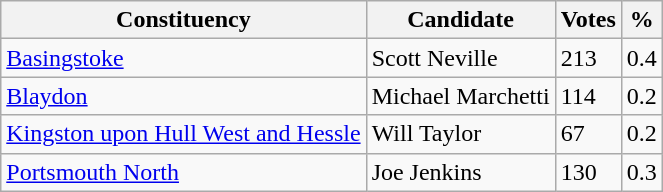<table class="wikitable">
<tr>
<th>Constituency</th>
<th>Candidate</th>
<th>Votes</th>
<th>%</th>
</tr>
<tr>
<td><a href='#'>Basingstoke</a></td>
<td>Scott Neville</td>
<td>213</td>
<td>0.4</td>
</tr>
<tr>
<td><a href='#'>Blaydon</a></td>
<td>Michael Marchetti</td>
<td>114</td>
<td>0.2</td>
</tr>
<tr>
<td><a href='#'>Kingston upon Hull West and Hessle</a></td>
<td>Will Taylor</td>
<td>67</td>
<td>0.2</td>
</tr>
<tr>
<td><a href='#'>Portsmouth North</a></td>
<td>Joe Jenkins</td>
<td>130</td>
<td>0.3</td>
</tr>
</table>
